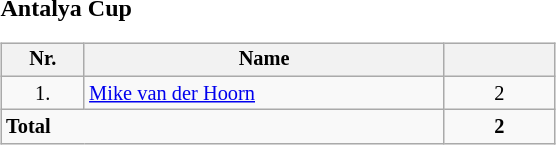<table width=33%>
<tr>
<td width=33% align=left valign=top><br><strong>Antalya Cup</strong><table class="wikitable" style="width:90%; font-size:85%;">
<tr valign=top>
<th width=15% align=center>Nr.</th>
<th width=65% align=center>Name</th>
<th width=20% align=center></th>
</tr>
<tr valign=top>
<td align=center>1.</td>
<td> <a href='#'>Mike van der Hoorn</a></td>
<td align=center>2</td>
</tr>
<tr valign=top>
<td colspan=2><strong>Total</strong></td>
<td align=center><strong>2</strong></td>
</tr>
</table>
</td>
</tr>
</table>
